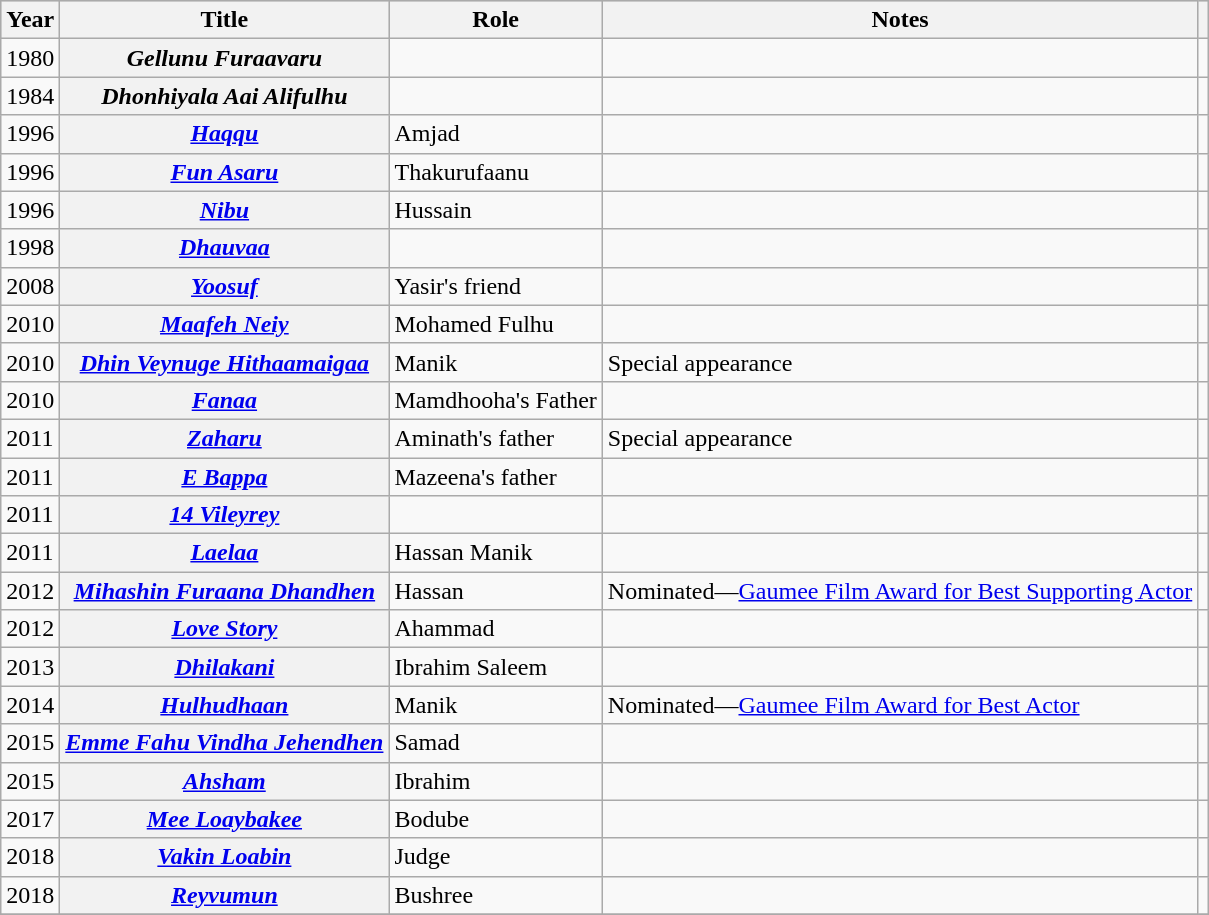<table class="wikitable sortable plainrowheaders">
<tr style="background:#ccc; text-align:center;">
<th scope="col">Year</th>
<th scope="col">Title</th>
<th scope="col">Role</th>
<th scope="col">Notes</th>
<th scope="col" class="unsortable"></th>
</tr>
<tr>
<td>1980</td>
<th scope="row"><em>Gellunu Furaavaru</em></th>
<td></td>
<td></td>
<td style="text-align: center;"></td>
</tr>
<tr>
<td>1984</td>
<th scope="row"><em>Dhonhiyala Aai Alifulhu</em></th>
<td></td>
<td></td>
<td></td>
</tr>
<tr>
<td>1996</td>
<th scope="row"><em><a href='#'>Haqqu</a></em></th>
<td>Amjad</td>
<td></td>
<td style="text-align: center;"></td>
</tr>
<tr>
<td>1996</td>
<th scope="row"><em><a href='#'>Fun Asaru</a></em></th>
<td>Thakurufaanu</td>
<td></td>
<td style="text-align: center;"></td>
</tr>
<tr>
<td>1996</td>
<th scope="row"><em><a href='#'>Nibu</a></em></th>
<td>Hussain</td>
<td></td>
<td style="text-align: center;"></td>
</tr>
<tr>
<td>1998</td>
<th scope="row"><em><a href='#'>Dhauvaa</a></em></th>
<td></td>
<td></td>
<td style="text-align: center;"></td>
</tr>
<tr>
<td>2008</td>
<th scope="row"><em><a href='#'>Yoosuf</a></em></th>
<td>Yasir's friend</td>
<td></td>
<td style="text-align: center;"></td>
</tr>
<tr>
<td>2010</td>
<th scope="row"><em><a href='#'>Maafeh Neiy</a></em></th>
<td>Mohamed Fulhu</td>
<td></td>
<td style="text-align: center;"></td>
</tr>
<tr>
<td>2010</td>
<th scope="row"><em><a href='#'>Dhin Veynuge Hithaamaigaa</a></em></th>
<td>Manik</td>
<td>Special appearance</td>
<td style="text-align: center;"></td>
</tr>
<tr>
<td>2010</td>
<th scope="row"><em><a href='#'>Fanaa</a></em></th>
<td>Mamdhooha's Father</td>
<td></td>
<td style="text-align: center;"></td>
</tr>
<tr>
<td>2011</td>
<th scope="row"><em><a href='#'>Zaharu</a></em></th>
<td>Aminath's father</td>
<td>Special appearance</td>
<td style="text-align: center;"></td>
</tr>
<tr>
<td>2011</td>
<th scope="row"><em><a href='#'>E Bappa</a></em></th>
<td>Mazeena's father</td>
<td></td>
<td style="text-align: center;"></td>
</tr>
<tr>
<td>2011</td>
<th scope="row"><em><a href='#'>14 Vileyrey</a></em></th>
<td></td>
<td></td>
<td style="text-align: center;"></td>
</tr>
<tr>
<td>2011</td>
<th scope="row"><em><a href='#'>Laelaa</a></em></th>
<td>Hassan Manik</td>
<td></td>
<td style="text-align: center;"></td>
</tr>
<tr>
<td>2012</td>
<th scope="row"><em><a href='#'>Mihashin Furaana Dhandhen</a></em></th>
<td>Hassan</td>
<td>Nominated—<a href='#'>Gaumee Film Award for Best Supporting Actor</a></td>
<td style="text-align: center;"></td>
</tr>
<tr>
<td>2012</td>
<th scope="row"><em><a href='#'>Love Story</a></em></th>
<td>Ahammad</td>
<td></td>
<td style="text-align: center;"></td>
</tr>
<tr>
<td>2013</td>
<th scope="row"><em><a href='#'>Dhilakani</a></em></th>
<td>Ibrahim Saleem</td>
<td></td>
<td style="text-align: center;"></td>
</tr>
<tr>
<td>2014</td>
<th scope="row"><em><a href='#'>Hulhudhaan</a></em></th>
<td>Manik</td>
<td>Nominated—<a href='#'>Gaumee Film Award for Best Actor</a></td>
<td style="text-align: center;"></td>
</tr>
<tr>
<td>2015</td>
<th scope="row"><em><a href='#'>Emme Fahu Vindha Jehendhen</a></em></th>
<td>Samad</td>
<td></td>
<td style="text-align: center;"></td>
</tr>
<tr>
<td>2015</td>
<th scope="row"><em><a href='#'>Ahsham</a></em></th>
<td>Ibrahim</td>
<td></td>
<td style="text-align: center;"></td>
</tr>
<tr>
<td>2017</td>
<th scope="row"><em><a href='#'>Mee Loaybakee</a></em></th>
<td>Bodube</td>
<td></td>
<td style="text-align: center;"></td>
</tr>
<tr>
<td>2018</td>
<th scope="row"><em><a href='#'>Vakin Loabin</a></em></th>
<td>Judge</td>
<td></td>
<td style="text-align: center;"></td>
</tr>
<tr>
<td>2018</td>
<th scope="row"><em><a href='#'>Reyvumun</a></em></th>
<td>Bushree</td>
<td></td>
<td style="text-align: center;"></td>
</tr>
<tr>
</tr>
</table>
